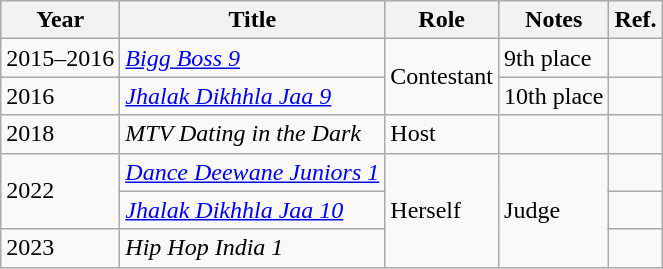<table class="wikitable sortable">
<tr>
<th>Year</th>
<th>Title</th>
<th>Role</th>
<th>Notes</th>
<th>Ref.</th>
</tr>
<tr>
<td>2015–2016</td>
<td><em><a href='#'>Bigg Boss 9</a></em></td>
<td rowspan="2">Contestant</td>
<td>9th place</td>
<td></td>
</tr>
<tr>
<td>2016</td>
<td><em><a href='#'>Jhalak Dikhhla Jaa 9</a></em></td>
<td>10th place</td>
<td></td>
</tr>
<tr>
<td>2018</td>
<td><em>MTV Dating in the Dark</em></td>
<td>Host</td>
<td></td>
<td></td>
</tr>
<tr>
<td rowspan="2">2022</td>
<td><em><a href='#'>Dance Deewane Juniors 1</a></em></td>
<td rowspan="3">Herself</td>
<td rowspan="3">Judge</td>
<td></td>
</tr>
<tr>
<td><em><a href='#'>Jhalak Dikhhla Jaa 10</a></em></td>
<td></td>
</tr>
<tr>
<td>2023</td>
<td><em>Hip Hop India 1</em></td>
<td></td>
</tr>
</table>
